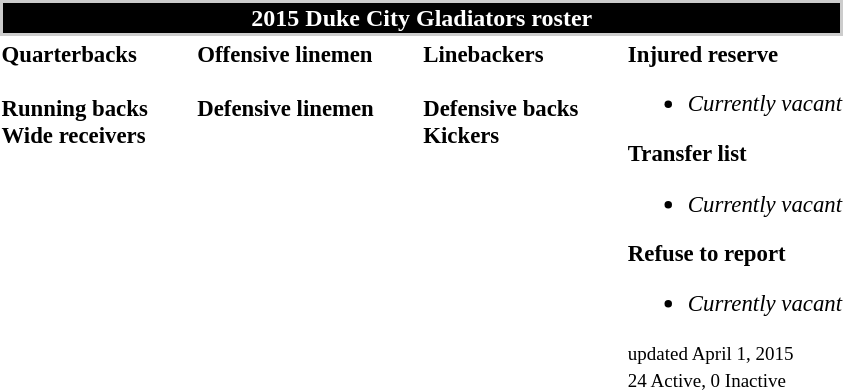<table class="toccolours" style="text-align: left;">
<tr>
<th colspan=7 style="background:#000000; border: 2px solid #CCCCCC; color:white; text-align:center;"><strong>2015 Duke City Gladiators roster</strong></th>
</tr>
<tr>
<td style="font-size: 95%;vertical-align:top;"><strong>Quarterbacks</strong><br><br><strong>Running backs</strong>

<br><strong>Wide receivers</strong>




</td>
<td style="width: 25px;"></td>
<td style="font-size: 95%;vertical-align:top;"><strong>Offensive linemen</strong><br>


<br><strong>Defensive linemen</strong>




</td>
<td style="width: 25px;"></td>
<td style="font-size: 95%;vertical-align:top;"><strong>Linebackers</strong><br>
<br><strong>Defensive backs</strong>



<br><strong>Kickers</strong>
</td>
<td style="width: 25px;"></td>
<td style="font-size: 95%;vertical-align:top;"><strong>Injured reserve</strong><br><ul><li><em>Currently vacant</em></li></ul><strong>Transfer list</strong><ul><li><em>Currently vacant</em></li></ul><strong>Refuse to report</strong><ul><li><em>Currently vacant</em></li></ul><small> updated April 1, 2015<br>
24 Active, 0 Inactive</small></td>
</tr>
</table>
